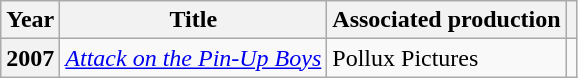<table class="wikitable plainrowheaders">
<tr>
<th scope="col">Year</th>
<th scope="col">Title</th>
<th scope="col">Associated production</th>
<th scope="col"></th>
</tr>
<tr>
<th scope="row">2007</th>
<td><em><a href='#'>Attack on the Pin-Up Boys</a></em></td>
<td>Pollux Pictures</td>
<td style="text-align:center"></td>
</tr>
</table>
